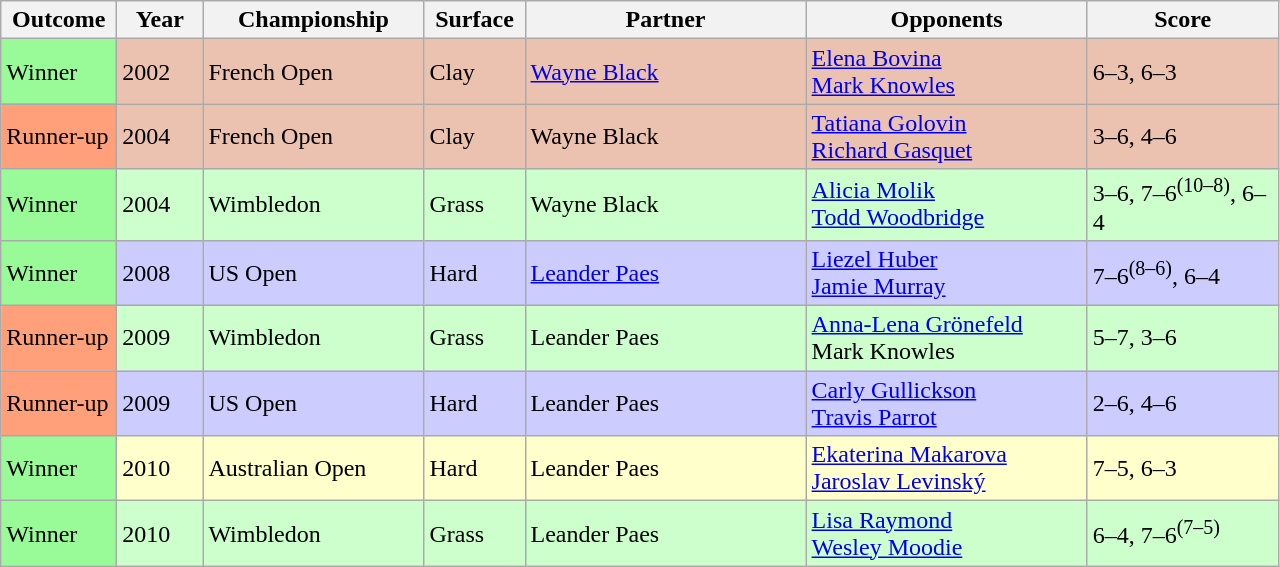<table class="sortable wikitable">
<tr>
<th width="70">Outcome</th>
<th width="50">Year</th>
<th width="140">Championship</th>
<th width="60">Surface</th>
<th width="180">Partner</th>
<th width="180">Opponents</th>
<th width="120">Score</th>
</tr>
<tr bgcolor="EBC2AF">
<td bgcolor="98FB98">Winner</td>
<td>2002</td>
<td>French Open</td>
<td>Clay</td>
<td> <a href='#'>Wayne Black</a></td>
<td> <a href='#'>Elena Bovina</a> <br>  <a href='#'>Mark Knowles</a></td>
<td>6–3, 6–3</td>
</tr>
<tr bgcolor="EBC2AF">
<td bgcolor="FFA07A">Runner-up</td>
<td>2004</td>
<td>French Open</td>
<td>Clay</td>
<td> Wayne Black</td>
<td> <a href='#'>Tatiana Golovin</a> <br>  <a href='#'>Richard Gasquet</a></td>
<td>3–6, 4–6</td>
</tr>
<tr bgcolor="#CCFFCC">
<td bgcolor="98FB98">Winner</td>
<td>2004</td>
<td>Wimbledon</td>
<td>Grass</td>
<td> Wayne Black</td>
<td> <a href='#'>Alicia Molik</a> <br> <a href='#'>Todd Woodbridge</a></td>
<td>3–6, 7–6<sup>(10–8)</sup>, 6–4</td>
</tr>
<tr bgcolor="#CCCCFF">
<td bgcolor="98FB98">Winner</td>
<td>2008</td>
<td>US Open</td>
<td>Hard</td>
<td> <a href='#'>Leander Paes</a></td>
<td> <a href='#'>Liezel Huber</a> <br> <a href='#'>Jamie Murray</a></td>
<td>7–6<sup>(8–6)</sup>, 6–4</td>
</tr>
<tr bgcolor="#CCFFCC">
<td bgcolor="FFA07A">Runner-up</td>
<td>2009</td>
<td>Wimbledon</td>
<td>Grass</td>
<td> Leander Paes</td>
<td> <a href='#'>Anna-Lena Grönefeld</a> <br>  Mark Knowles</td>
<td>5–7, 3–6</td>
</tr>
<tr bgcolor="#CCCCFF">
<td bgcolor="FFA07A">Runner-up</td>
<td>2009</td>
<td>US Open</td>
<td>Hard</td>
<td> Leander Paes</td>
<td> <a href='#'>Carly Gullickson</a> <br>  <a href='#'>Travis Parrot</a></td>
<td>2–6, 4–6</td>
</tr>
<tr bgcolor="#FFFFCC">
<td bgcolor="98FB98">Winner</td>
<td>2010</td>
<td>Australian Open</td>
<td>Hard</td>
<td> Leander Paes</td>
<td> <a href='#'>Ekaterina Makarova</a> <br>  <a href='#'>Jaroslav Levinský</a></td>
<td>7–5, 6–3</td>
</tr>
<tr bgcolor="#CCFFCC">
<td bgcolor="98FB98">Winner</td>
<td>2010</td>
<td>Wimbledon</td>
<td>Grass</td>
<td> Leander Paes</td>
<td> <a href='#'>Lisa Raymond</a> <br>  <a href='#'>Wesley Moodie</a></td>
<td>6–4, 7–6<sup>(7–5)</sup></td>
</tr>
</table>
